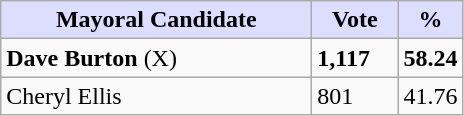<table class="wikitable">
<tr>
<th style="background:#ddf; width:200px;">Mayoral Candidate</th>
<th style="background:#ddf; width:50px;">Vote</th>
<th style="background:#ddf; width:30px;">%</th>
</tr>
<tr>
<td><strong>Dave Burton</strong> (X)</td>
<td><strong>1,117</strong></td>
<td><strong>58.24</strong></td>
</tr>
<tr>
<td>Cheryl Ellis</td>
<td>801</td>
<td>41.76</td>
</tr>
</table>
